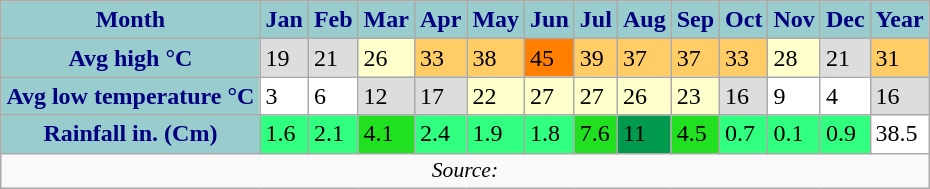<table class="wikitable" style="margin:1em auto;">
<tr>
<th style="background: #99CCCC; color: #000080" height="17">Month</th>
<th style="background: #99CCCC; color:#000080;">Jan</th>
<th style="background: #99CCCC; color:#000080;">Feb</th>
<th style="background: #99CCCC; color:#000080;">Mar</th>
<th style="background: #99CCCC; color:#000080;">Apr</th>
<th style="background: #99CCCC; color:#000080;">May</th>
<th style="background: #99CCCC; color:#000080;">Jun</th>
<th style="background: #99CCCC; color:#000080;">Jul</th>
<th style="background: #99CCCC; color:#000080;">Aug</th>
<th style="background: #99CCCC; color:#000080;">Sep</th>
<th style="background: #99CCCC; color:#000080;">Oct</th>
<th style="background: #99CCCC; color:#000080;">Nov</th>
<th style="background: #99CCCC; color:#000080;">Dec</th>
<th style="background: #99CCCC; color:#000080;">Year</th>
</tr>
<tr>
<th style="background: #99CCCC; color:#000080;">Avg high °C</th>
<td style="background: #DDDDDD; color:#000000;">19</td>
<td style="background: #DDDDDD; color:#000000;">21</td>
<td style="background: #FFFFCC; color:#000000;">26</td>
<td style="background: #FFCC66; color:#000000;">33</td>
<td style="background: #FFCC66; color:#000000;">38</td>
<td style="background: #FF8000; color:#000000;">45</td>
<td style="background: #FFCC66; color:#000000;">39</td>
<td style="background: #FFCC66; color:#000000;">37</td>
<td style="background: #FFCC66; color:#000000;">37</td>
<td style="background: #FFCC66; color:#000000;">33</td>
<td style="background: #FFFFCC; color:#000000;">28</td>
<td style="background: #DDDDDD; color:#000000;">21</td>
<td style="background: #FFCC66; color:#000000;">31</td>
</tr>
<tr>
<th style="background: #99CCCC; color:#000080;" height="16;">Avg low temperature °C</th>
<td style="background: #FFFFFF; color: black;">3</td>
<td style="background: #FFFFFF; color: black;">6</td>
<td style="background: #DDDDDD; color: black;">12</td>
<td style="background: #DDDDDD; color: black;">17</td>
<td style="background: #FFFFCC; color: black;">22</td>
<td style="background: #FFFFCC; color: black;">27</td>
<td style="background: #FFFFCC; color: black;">27</td>
<td style="background: #FFFFCC; color: black;">26</td>
<td style="background: #FFFFCC; color: black;">23</td>
<td style="background: #DDDDDD; color: black;">16</td>
<td style="background: #FFFFFF; color: black;">9</td>
<td style="background: #FFFFFF; color: black;">4</td>
<td style="background: #DDDDDD; color: black;">16</td>
</tr>
<tr>
<th style="background: #99CCCC; color:#000080;">Rainfall in. (Cm)</th>
<td style="background: #30FF80;">1.6</td>
<td style="background: #30FF80;">2.1</td>
<td style="background: #20E020;">4.1</td>
<td style="background: #30FF80;">2.4</td>
<td style="background: #30FF80;">1.9</td>
<td style="background: #30FF80;">1.8</td>
<td style="background: #20E020;">7.6</td>
<td style="background: #00994D;">11</td>
<td style="background: #20E020;">4.5</td>
<td style="background: #30FF80;">0.7</td>
<td style="background: #30FF80;">0.1</td>
<td style="background: #30FF80;">0.9</td>
<td style="background: #FFFFFF;">38.5</td>
</tr>
<tr>
<td colspan="14" style="text-align:center;font-size:90%;"><em>Source: </em></td>
</tr>
</table>
